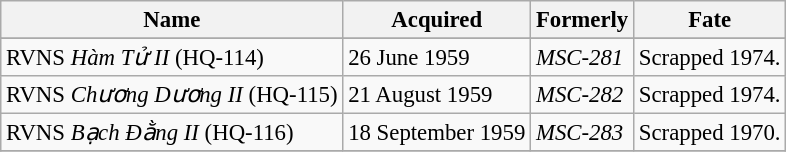<table class="wikitable" style="font-size:95%;">
<tr>
<th>Name</th>
<th>Acquired</th>
<th>Formerly</th>
<th>Fate</th>
</tr>
<tr>
</tr>
<tr>
<td>RVNS <em>Hàm Tử II</em> (HQ-114)</td>
<td>26 June 1959</td>
<td><em>MSC-281</em></td>
<td>Scrapped 1974.</td>
</tr>
<tr>
<td>RVNS <em>Chương Dương II</em> (HQ-115)</td>
<td>21 August 1959</td>
<td><em>MSC-282</em></td>
<td>Scrapped 1974.</td>
</tr>
<tr>
<td>RVNS <em>Bạch Đằng II</em> (HQ-116)</td>
<td>18 September 1959</td>
<td><em>MSC-283</em></td>
<td>Scrapped 1970.</td>
</tr>
<tr>
</tr>
</table>
